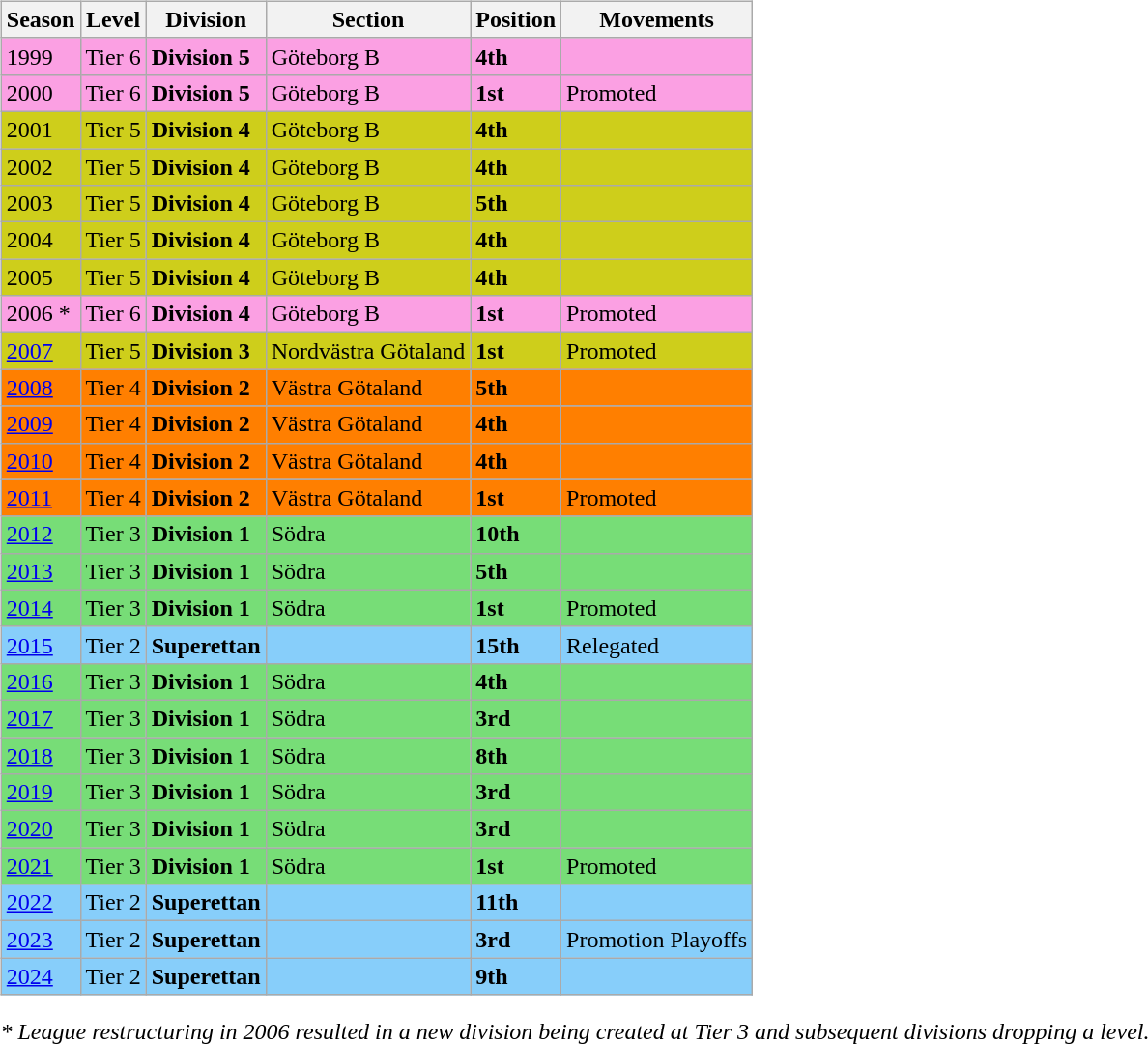<table>
<tr>
<td valign="top" width=0%><br><table class="wikitable">
<tr style="background:#f0f6fa;">
<th><strong>Season</strong></th>
<th><strong>Level</strong></th>
<th><strong>Division</strong></th>
<th><strong>Section</strong></th>
<th><strong>Position</strong></th>
<th><strong>Movements</strong></th>
</tr>
<tr>
<td style="background:#FBA0E3;">1999</td>
<td style="background:#FBA0E3;">Tier 6</td>
<td style="background:#FBA0E3;"><strong>Division 5</strong></td>
<td style="background:#FBA0E3;">Göteborg B</td>
<td style="background:#FBA0E3;"><strong>4th</strong></td>
<td style="background:#FBA0E3;"></td>
</tr>
<tr>
<td style="background:#FBA0E3;">2000</td>
<td style="background:#FBA0E3;">Tier 6</td>
<td style="background:#FBA0E3;"><strong>Division 5</strong></td>
<td style="background:#FBA0E3;">Göteborg B</td>
<td style="background:#FBA0E3;"><strong>1st</strong></td>
<td style="background:#FBA0E3;">Promoted</td>
</tr>
<tr>
<td style="background:#CECE1B;">2001</td>
<td style="background:#CECE1B;">Tier 5</td>
<td style="background:#CECE1B;"><strong>Division 4</strong></td>
<td style="background:#CECE1B;">Göteborg B</td>
<td style="background:#CECE1B;"><strong>4th</strong></td>
<td style="background:#CECE1B;"></td>
</tr>
<tr>
<td style="background:#CECE1B;">2002</td>
<td style="background:#CECE1B;">Tier 5</td>
<td style="background:#CECE1B;"><strong>Division 4</strong></td>
<td style="background:#CECE1B;">Göteborg B</td>
<td style="background:#CECE1B;"><strong>4th</strong></td>
<td style="background:#CECE1B;"></td>
</tr>
<tr>
<td style="background:#CECE1B;">2003</td>
<td style="background:#CECE1B;">Tier 5</td>
<td style="background:#CECE1B;"><strong>Division 4</strong></td>
<td style="background:#CECE1B;">Göteborg B</td>
<td style="background:#CECE1B;"><strong>5th</strong></td>
<td style="background:#CECE1B;"></td>
</tr>
<tr>
<td style="background:#CECE1B;">2004</td>
<td style="background:#CECE1B;">Tier 5</td>
<td style="background:#CECE1B;"><strong>Division 4</strong></td>
<td style="background:#CECE1B;">Göteborg B</td>
<td style="background:#CECE1B;"><strong>4th</strong></td>
<td style="background:#CECE1B;"></td>
</tr>
<tr>
<td style="background:#CECE1B;">2005</td>
<td style="background:#CECE1B;">Tier 5</td>
<td style="background:#CECE1B;"><strong>Division 4</strong></td>
<td style="background:#CECE1B;">Göteborg B</td>
<td style="background:#CECE1B;"><strong>4th</strong></td>
<td style="background:#CECE1B;"></td>
</tr>
<tr>
<td style="background:#FBA0E3;">2006 *</td>
<td style="background:#FBA0E3;">Tier 6</td>
<td style="background:#FBA0E3;"><strong>Division 4</strong></td>
<td style="background:#FBA0E3;">Göteborg B</td>
<td style="background:#FBA0E3;"><strong>1st</strong></td>
<td style="background:#FBA0E3;">Promoted</td>
</tr>
<tr>
<td style="background:#CECE1B;"><a href='#'>2007</a></td>
<td style="background:#CECE1B;">Tier 5</td>
<td style="background:#CECE1B;"><strong>Division 3</strong></td>
<td style="background:#CECE1B;">Nordvästra Götaland</td>
<td style="background:#CECE1B;"><strong>1st</strong></td>
<td style="background:#CECE1B;">Promoted</td>
</tr>
<tr>
<td style="background:#FF7F00;"><a href='#'>2008</a></td>
<td style="background:#FF7F00;">Tier 4</td>
<td style="background:#FF7F00;"><strong>Division 2</strong></td>
<td style="background:#FF7F00;">Västra Götaland</td>
<td style="background:#FF7F00;"><strong>5th</strong></td>
<td style="background:#FF7F00;"></td>
</tr>
<tr>
<td style="background:#FF7F00;"><a href='#'>2009</a></td>
<td style="background:#FF7F00;">Tier 4</td>
<td style="background:#FF7F00;"><strong>Division 2</strong></td>
<td style="background:#FF7F00;">Västra Götaland</td>
<td style="background:#FF7F00;"><strong>4th</strong></td>
<td style="background:#FF7F00;"></td>
</tr>
<tr>
<td style="background:#FF7F00;"><a href='#'>2010</a></td>
<td style="background:#FF7F00;">Tier 4</td>
<td style="background:#FF7F00;"><strong>Division 2</strong></td>
<td style="background:#FF7F00;">Västra Götaland</td>
<td style="background:#FF7F00;"><strong>4th</strong></td>
<td style="background:#FF7F00;"></td>
</tr>
<tr>
<td style="background:#FF7F00;"><a href='#'>2011</a></td>
<td style="background:#FF7F00;">Tier 4</td>
<td style="background:#FF7F00;"><strong>Division 2</strong></td>
<td style="background:#FF7F00;">Västra Götaland</td>
<td style="background:#FF7F00;"><strong>1st</strong></td>
<td style="background:#FF7F00;">Promoted</td>
</tr>
<tr>
<td style="background:#77DD77;"><a href='#'>2012</a></td>
<td style="background:#77DD77;">Tier 3</td>
<td style="background:#77DD77;"><strong>Division 1</strong></td>
<td style="background:#77DD77;">Södra</td>
<td style="background:#77DD77;"><strong>10th</strong></td>
<td style="background:#77DD77;"></td>
</tr>
<tr>
<td style="background:#77DD77;"><a href='#'>2013</a></td>
<td style="background:#77DD77;">Tier 3</td>
<td style="background:#77DD77;"><strong>Division 1</strong></td>
<td style="background:#77DD77;">Södra</td>
<td style="background:#77DD77;"><strong>5th</strong></td>
<td style="background:#77DD77;"></td>
</tr>
<tr>
<td style="background:#77DD77;"><a href='#'>2014</a></td>
<td style="background:#77DD77;">Tier 3</td>
<td style="background:#77DD77;"><strong>Division 1</strong></td>
<td style="background:#77DD77;">Södra</td>
<td style="background:#77DD77;"><strong>1st</strong></td>
<td style="background:#77DD77;">Promoted</td>
</tr>
<tr>
<td style="background:#87CEFA;"><a href='#'>2015</a></td>
<td style="background:#87CEFA;">Tier 2</td>
<td style="background:#87CEFA;"><strong>Superettan</strong></td>
<td style="background:#87CEFA;"></td>
<td style="background:#87CEFA;"><strong>15th</strong></td>
<td style="background:#87CEFA;">Relegated</td>
</tr>
<tr>
<td style="background:#77DD77;"><a href='#'>2016</a></td>
<td style="background:#77DD77;">Tier 3</td>
<td style="background:#77DD77;"><strong>Division 1</strong></td>
<td style="background:#77DD77;">Södra</td>
<td style="background:#77DD77;"><strong>4th</strong></td>
<td style="background:#77DD77;"></td>
</tr>
<tr>
<td style="background:#77DD77;"><a href='#'>2017</a></td>
<td style="background:#77DD77;">Tier 3</td>
<td style="background:#77DD77;"><strong>Division 1</strong></td>
<td style="background:#77DD77;">Södra</td>
<td style="background:#77DD77;"><strong>3rd</strong></td>
<td style="background:#77DD77;"></td>
</tr>
<tr>
<td style="background:#77DD77;"><a href='#'>2018</a></td>
<td style="background:#77DD77;">Tier 3</td>
<td style="background:#77DD77;"><strong>Division 1</strong></td>
<td style="background:#77DD77;">Södra</td>
<td style="background:#77DD77;"><strong>8th</strong></td>
<td style="background:#77DD77;"></td>
</tr>
<tr>
<td style="background:#77DD77;"><a href='#'>2019</a></td>
<td style="background:#77DD77;">Tier 3</td>
<td style="background:#77DD77;"><strong>Division 1</strong></td>
<td style="background:#77DD77;">Södra</td>
<td style="background:#77DD77;"><strong>3rd</strong></td>
<td style="background:#77DD77;"></td>
</tr>
<tr>
<td style="background:#77DD77;"><a href='#'>2020</a></td>
<td style="background:#77DD77;">Tier 3</td>
<td style="background:#77DD77;"><strong>Division 1</strong></td>
<td style="background:#77DD77;">Södra</td>
<td style="background:#77DD77;"><strong>3rd</strong></td>
<td style="background:#77DD77;"></td>
</tr>
<tr>
<td style="background:#77DD77;"><a href='#'>2021</a></td>
<td style="background:#77DD77;">Tier 3</td>
<td style="background:#77DD77;"><strong>Division 1</strong></td>
<td style="background:#77DD77;">Södra</td>
<td style="background:#77DD77;"><strong>1st</strong></td>
<td style="background:#77DD77;">Promoted</td>
</tr>
<tr>
<td style="background:#87CEFA;"><a href='#'>2022</a></td>
<td style="background:#87CEFA;">Tier 2</td>
<td style="background:#87CEFA;"><strong>Superettan</strong></td>
<td style="background:#87CEFA;"></td>
<td style="background:#87CEFA;"><strong>11th</strong></td>
<td style="background:#87CEFA;"></td>
</tr>
<tr>
<td style="background:#87CEFA;"><a href='#'>2023</a></td>
<td style="background:#87CEFA;">Tier 2</td>
<td style="background:#87CEFA;"><strong>Superettan</strong></td>
<td style="background:#87CEFA;"></td>
<td style="background:#87CEFA;"><strong>3rd</strong></td>
<td style="background:#87CEFA;">Promotion Playoffs</td>
</tr>
<tr>
<td style="background:#87CEFA;"><a href='#'>2024</a></td>
<td style="background:#87CEFA;">Tier 2</td>
<td style="background:#87CEFA;"><strong>Superettan</strong></td>
<td style="background:#87CEFA;"></td>
<td style="background:#87CEFA;"><strong>9th</strong></td>
<td style="background:#87CEFA;"></td>
</tr>
</table>
<em>* League restructuring in 2006 resulted in a new division being created at Tier 3 and subsequent divisions dropping a level.</em> 

</td>
</tr>
</table>
